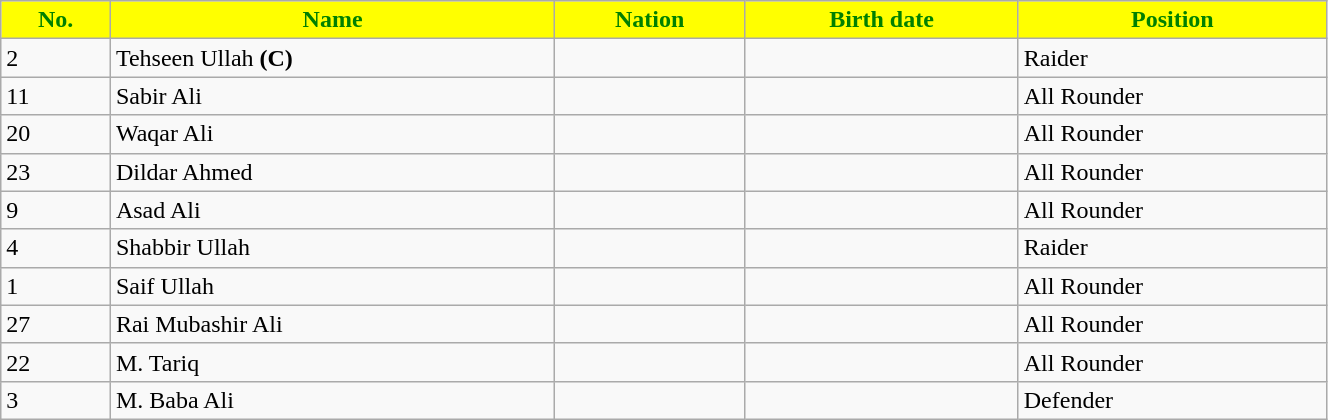<table class="wikitable" style="width:70%;">
<tr>
<th style="background:Yellow; color:Green; text-align:center;">No.</th>
<th style="background:Yellow; color:Green; text-align:center;">Name</th>
<th style="background:Yellow; color:Green; text-align:center;">Nation</th>
<th style="background:Yellow; color:Green; text-align:center;">Birth date</th>
<th style="background:Yellow; color:Green; text-align:center;">Position</th>
</tr>
<tr>
<td>2</td>
<td>Tehseen Ullah <strong>(C)</strong></td>
<td style="text-align:center"></td>
<td></td>
<td>Raider</td>
</tr>
<tr>
<td>11</td>
<td>Sabir Ali</td>
<td style="text-align:center"></td>
<td></td>
<td>All Rounder</td>
</tr>
<tr>
<td>20</td>
<td>Waqar Ali</td>
<td style="text-align:center"></td>
<td></td>
<td>All Rounder</td>
</tr>
<tr>
<td>23</td>
<td>Dildar Ahmed</td>
<td style="text-align:center"></td>
<td></td>
<td>All Rounder</td>
</tr>
<tr>
<td>9</td>
<td>Asad Ali</td>
<td style="text-align:center"></td>
<td></td>
<td>All Rounder</td>
</tr>
<tr>
<td>4</td>
<td>Shabbir Ullah</td>
<td style="text-align:center"></td>
<td></td>
<td>Raider</td>
</tr>
<tr>
<td>1</td>
<td>Saif Ullah</td>
<td style="text-align:center"></td>
<td></td>
<td>All Rounder</td>
</tr>
<tr>
<td>27</td>
<td>Rai Mubashir Ali</td>
<td style="text-align:center"></td>
<td></td>
<td>All Rounder</td>
</tr>
<tr>
<td>22</td>
<td>M. Tariq</td>
<td style="text-align:center"></td>
<td></td>
<td>All Rounder</td>
</tr>
<tr>
<td>3</td>
<td>M. Baba Ali</td>
<td style="text-align:center"></td>
<td></td>
<td>Defender</td>
</tr>
</table>
